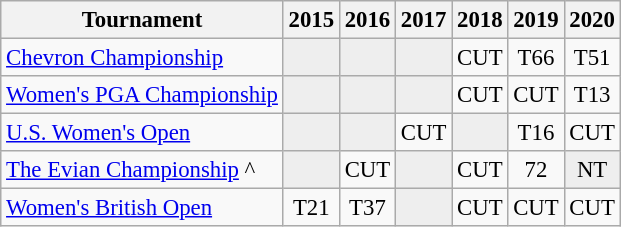<table class="wikitable" style="font-size:95%;text-align:center;">
<tr>
<th>Tournament</th>
<th>2015</th>
<th>2016</th>
<th>2017</th>
<th>2018</th>
<th>2019</th>
<th>2020</th>
</tr>
<tr>
<td align=left><a href='#'>Chevron Championship</a></td>
<td style="background:#eeeeee;"></td>
<td style="background:#eeeeee;"></td>
<td style="background:#eeeeee;"></td>
<td>CUT</td>
<td>T66</td>
<td>T51</td>
</tr>
<tr>
<td align=left><a href='#'>Women's PGA Championship</a></td>
<td style="background:#eeeeee;"></td>
<td style="background:#eeeeee;"></td>
<td style="background:#eeeeee;"></td>
<td>CUT</td>
<td>CUT</td>
<td>T13</td>
</tr>
<tr>
<td align=left><a href='#'>U.S. Women's Open</a></td>
<td style="background:#eeeeee;"></td>
<td style="background:#eeeeee;"></td>
<td>CUT</td>
<td style="background:#eeeeee;"></td>
<td>T16</td>
<td>CUT</td>
</tr>
<tr>
<td align=left><a href='#'>The Evian Championship</a> ^</td>
<td style="background:#eeeeee;"></td>
<td>CUT</td>
<td style="background:#eeeeee;"></td>
<td>CUT</td>
<td>72</td>
<td style="background:#eeeeee;">NT</td>
</tr>
<tr>
<td align=left><a href='#'>Women's British Open</a></td>
<td>T21</td>
<td>T37</td>
<td style="background:#eeeeee;"></td>
<td>CUT</td>
<td>CUT</td>
<td>CUT</td>
</tr>
</table>
